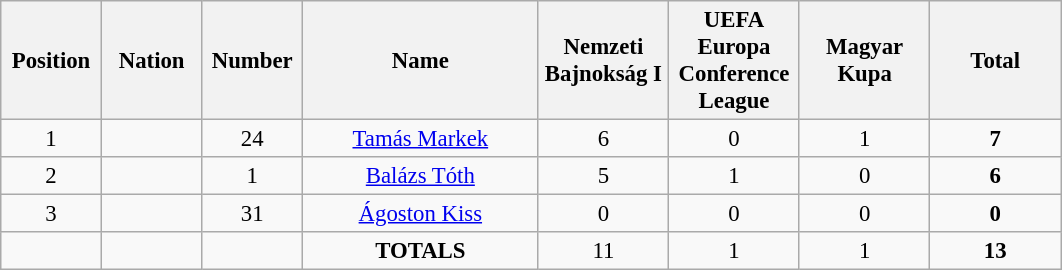<table class="wikitable" style="font-size: 95%; text-align: center;">
<tr>
<th width=60>Position</th>
<th width=60>Nation</th>
<th width=60>Number</th>
<th width=150>Name</th>
<th width=80>Nemzeti Bajnokság I</th>
<th width=80>UEFA Europa <br> Conference League</th>
<th width=80>Magyar Kupa</th>
<th width=80>Total</th>
</tr>
<tr>
<td>1</td>
<td></td>
<td>24</td>
<td><a href='#'>Tamás Markek</a></td>
<td>6</td>
<td>0</td>
<td>1</td>
<td><strong>7</strong></td>
</tr>
<tr>
<td>2</td>
<td></td>
<td>1</td>
<td><a href='#'>Balázs Tóth</a></td>
<td>5</td>
<td>1</td>
<td>0</td>
<td><strong>6</strong></td>
</tr>
<tr>
<td>3</td>
<td></td>
<td>31</td>
<td><a href='#'>Ágoston Kiss</a></td>
<td>0</td>
<td>0</td>
<td>0</td>
<td><strong>0</strong></td>
</tr>
<tr>
<td></td>
<td></td>
<td></td>
<td><strong>TOTALS</strong></td>
<td>11</td>
<td>1</td>
<td>1</td>
<td><strong>13</strong></td>
</tr>
</table>
